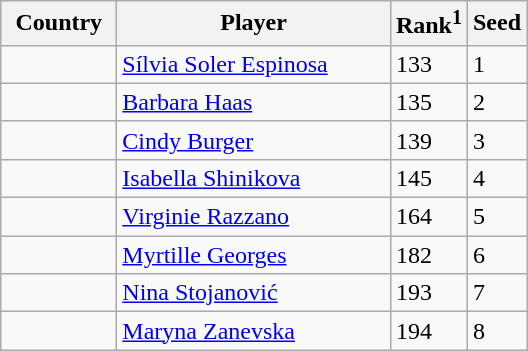<table class="sortable wikitable">
<tr>
<th width="70">Country</th>
<th width="175">Player</th>
<th>Rank<sup>1</sup></th>
<th>Seed</th>
</tr>
<tr>
<td></td>
<td><a href='#'>Sílvia Soler Espinosa</a></td>
<td>133</td>
<td>1</td>
</tr>
<tr>
<td></td>
<td><a href='#'>Barbara Haas</a></td>
<td>135</td>
<td>2</td>
</tr>
<tr>
<td></td>
<td><a href='#'>Cindy Burger</a></td>
<td>139</td>
<td>3</td>
</tr>
<tr>
<td></td>
<td><a href='#'>Isabella Shinikova</a></td>
<td>145</td>
<td>4</td>
</tr>
<tr>
<td></td>
<td><a href='#'>Virginie Razzano</a></td>
<td>164</td>
<td>5</td>
</tr>
<tr>
<td></td>
<td><a href='#'>Myrtille Georges</a></td>
<td>182</td>
<td>6</td>
</tr>
<tr>
<td></td>
<td><a href='#'>Nina Stojanović</a></td>
<td>193</td>
<td>7</td>
</tr>
<tr>
<td></td>
<td><a href='#'>Maryna Zanevska</a></td>
<td>194</td>
<td>8</td>
</tr>
</table>
